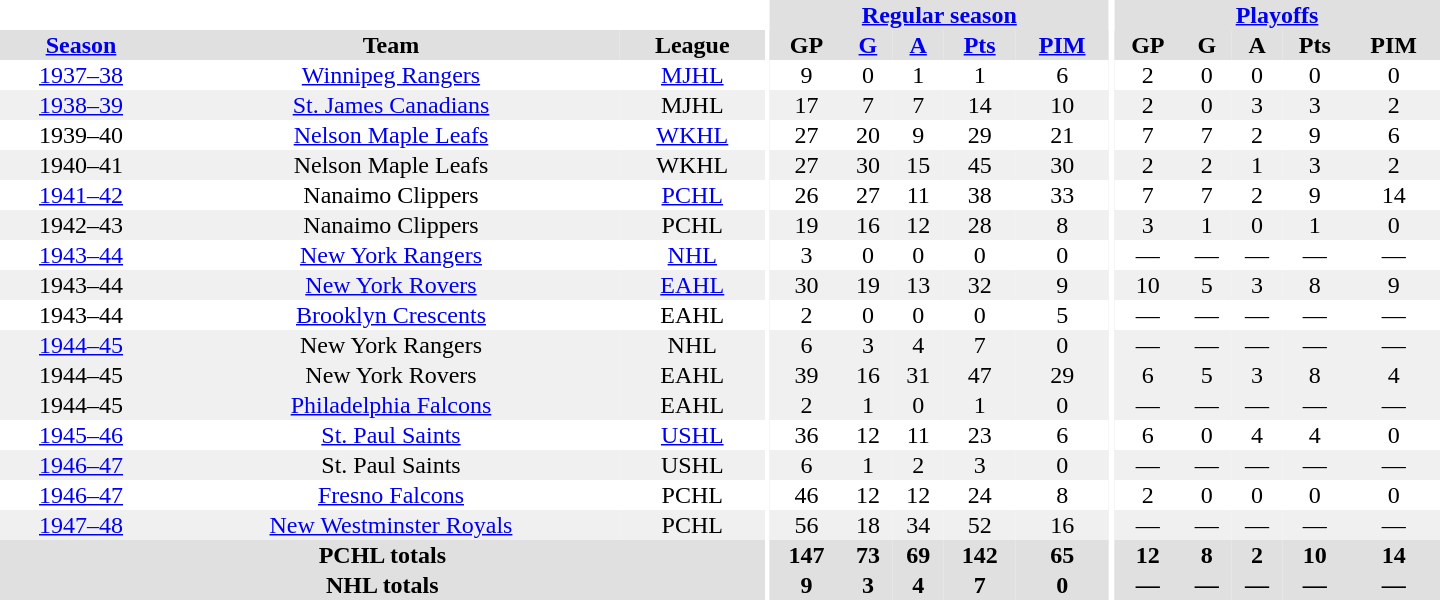<table border="0" cellpadding="1" cellspacing="0" style="text-align:center; width:60em">
<tr bgcolor="#e0e0e0">
<th colspan="3" bgcolor="#ffffff"></th>
<th rowspan="100" bgcolor="#ffffff"></th>
<th colspan="5"><a href='#'>Regular season</a></th>
<th rowspan="100" bgcolor="#ffffff"></th>
<th colspan="5"><a href='#'>Playoffs</a></th>
</tr>
<tr bgcolor="#e0e0e0">
<th><a href='#'>Season</a></th>
<th>Team</th>
<th>League</th>
<th>GP</th>
<th><a href='#'>G</a></th>
<th><a href='#'>A</a></th>
<th><a href='#'>Pts</a></th>
<th><a href='#'>PIM</a></th>
<th>GP</th>
<th>G</th>
<th>A</th>
<th>Pts</th>
<th>PIM</th>
</tr>
<tr>
<td><a href='#'>1937–38</a></td>
<td><a href='#'>Winnipeg Rangers</a></td>
<td><a href='#'>MJHL</a></td>
<td>9</td>
<td>0</td>
<td>1</td>
<td>1</td>
<td>6</td>
<td>2</td>
<td>0</td>
<td>0</td>
<td>0</td>
<td>0</td>
</tr>
<tr bgcolor="#f0f0f0">
<td><a href='#'>1938–39</a></td>
<td><a href='#'>St. James Canadians</a></td>
<td>MJHL</td>
<td>17</td>
<td>7</td>
<td>7</td>
<td>14</td>
<td>10</td>
<td>2</td>
<td>0</td>
<td>3</td>
<td>3</td>
<td>2</td>
</tr>
<tr>
<td>1939–40</td>
<td><a href='#'>Nelson Maple Leafs</a></td>
<td><a href='#'>WKHL</a></td>
<td>27</td>
<td>20</td>
<td>9</td>
<td>29</td>
<td>21</td>
<td>7</td>
<td>7</td>
<td>2</td>
<td>9</td>
<td>6</td>
</tr>
<tr bgcolor="#f0f0f0">
<td>1940–41</td>
<td>Nelson Maple Leafs</td>
<td>WKHL</td>
<td>27</td>
<td>30</td>
<td>15</td>
<td>45</td>
<td>30</td>
<td>2</td>
<td>2</td>
<td>1</td>
<td>3</td>
<td>2</td>
</tr>
<tr>
<td><a href='#'>1941–42</a></td>
<td>Nanaimo Clippers</td>
<td><a href='#'>PCHL</a></td>
<td>26</td>
<td>27</td>
<td>11</td>
<td>38</td>
<td>33</td>
<td>7</td>
<td>7</td>
<td>2</td>
<td>9</td>
<td>14</td>
</tr>
<tr bgcolor="#f0f0f0">
<td>1942–43</td>
<td>Nanaimo Clippers</td>
<td>PCHL</td>
<td>19</td>
<td>16</td>
<td>12</td>
<td>28</td>
<td>8</td>
<td>3</td>
<td>1</td>
<td>0</td>
<td>1</td>
<td>0</td>
</tr>
<tr>
<td><a href='#'>1943–44</a></td>
<td><a href='#'>New York Rangers</a></td>
<td><a href='#'>NHL</a></td>
<td>3</td>
<td>0</td>
<td>0</td>
<td>0</td>
<td>0</td>
<td>—</td>
<td>—</td>
<td>—</td>
<td>—</td>
<td>—</td>
</tr>
<tr bgcolor="#f0f0f0">
<td>1943–44</td>
<td><a href='#'>New York Rovers</a></td>
<td><a href='#'>EAHL</a></td>
<td>30</td>
<td>19</td>
<td>13</td>
<td>32</td>
<td>9</td>
<td>10</td>
<td>5</td>
<td>3</td>
<td>8</td>
<td>9</td>
</tr>
<tr>
<td>1943–44</td>
<td><a href='#'>Brooklyn Crescents</a></td>
<td>EAHL</td>
<td>2</td>
<td>0</td>
<td>0</td>
<td>0</td>
<td>5</td>
<td>—</td>
<td>—</td>
<td>—</td>
<td>—</td>
<td>—</td>
</tr>
<tr bgcolor="#f0f0f0">
<td><a href='#'>1944–45</a></td>
<td>New York Rangers</td>
<td>NHL</td>
<td>6</td>
<td>3</td>
<td>4</td>
<td>7</td>
<td>0</td>
<td>—</td>
<td>—</td>
<td>—</td>
<td>—</td>
<td>—</td>
</tr>
<tr bgcolor="#f0f0f0">
<td>1944–45</td>
<td>New York Rovers</td>
<td>EAHL</td>
<td>39</td>
<td>16</td>
<td>31</td>
<td>47</td>
<td>29</td>
<td>6</td>
<td>5</td>
<td>3</td>
<td>8</td>
<td>4</td>
</tr>
<tr bgcolor="#f0f0f0">
<td>1944–45</td>
<td><a href='#'>Philadelphia Falcons</a></td>
<td>EAHL</td>
<td>2</td>
<td>1</td>
<td>0</td>
<td>1</td>
<td>0</td>
<td>—</td>
<td>—</td>
<td>—</td>
<td>—</td>
<td>—</td>
</tr>
<tr>
<td><a href='#'>1945–46</a></td>
<td><a href='#'>St. Paul Saints</a></td>
<td><a href='#'>USHL</a></td>
<td>36</td>
<td>12</td>
<td>11</td>
<td>23</td>
<td>6</td>
<td>6</td>
<td>0</td>
<td>4</td>
<td>4</td>
<td>0</td>
</tr>
<tr bgcolor="#f0f0f0">
<td><a href='#'>1946–47</a></td>
<td>St. Paul Saints</td>
<td>USHL</td>
<td>6</td>
<td>1</td>
<td>2</td>
<td>3</td>
<td>0</td>
<td>—</td>
<td>—</td>
<td>—</td>
<td>—</td>
<td>—</td>
</tr>
<tr>
<td><a href='#'>1946–47</a></td>
<td><a href='#'>Fresno Falcons</a></td>
<td>PCHL</td>
<td>46</td>
<td>12</td>
<td>12</td>
<td>24</td>
<td>8</td>
<td>2</td>
<td>0</td>
<td>0</td>
<td>0</td>
<td>0</td>
</tr>
<tr bgcolor="#f0f0f0">
<td><a href='#'>1947–48</a></td>
<td><a href='#'>New Westminster Royals</a></td>
<td>PCHL</td>
<td>56</td>
<td>18</td>
<td>34</td>
<td>52</td>
<td>16</td>
<td>—</td>
<td>—</td>
<td>—</td>
<td>—</td>
<td>—</td>
</tr>
<tr bgcolor="#e0e0e0">
<th colspan="3">PCHL totals</th>
<th>147</th>
<th>73</th>
<th>69</th>
<th>142</th>
<th>65</th>
<th>12</th>
<th>8</th>
<th>2</th>
<th>10</th>
<th>14</th>
</tr>
<tr bgcolor="#e0e0e0">
<th colspan="3">NHL totals</th>
<th>9</th>
<th>3</th>
<th>4</th>
<th>7</th>
<th>0</th>
<th>—</th>
<th>—</th>
<th>—</th>
<th>—</th>
<th>—</th>
</tr>
</table>
